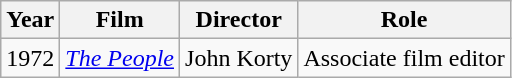<table class="wikitable">
<tr>
<th>Year</th>
<th>Film</th>
<th>Director</th>
<th>Role</th>
</tr>
<tr>
<td>1972</td>
<td><em><a href='#'>The People</a></em></td>
<td>John Korty</td>
<td>Associate film editor</td>
</tr>
</table>
